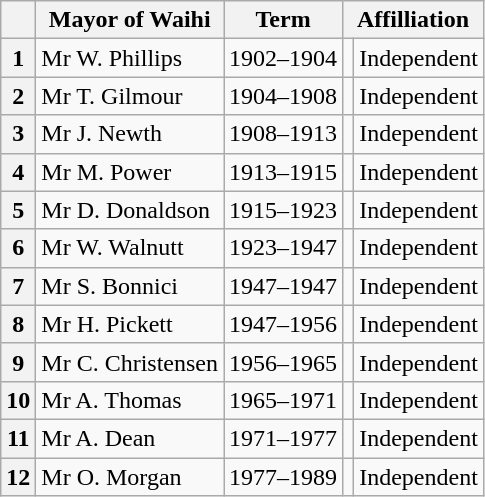<table class="wikitable">
<tr>
<th></th>
<th>Mayor of Waihi</th>
<th>Term</th>
<th colspan="2">Affilliation</th>
</tr>
<tr>
<th>1</th>
<td>Mr W. Phillips</td>
<td>1902–1904</td>
<td></td>
<td>Independent</td>
</tr>
<tr>
<th>2</th>
<td>Mr T. Gilmour</td>
<td>1904–1908</td>
<td></td>
<td>Independent</td>
</tr>
<tr>
<th>3</th>
<td>Mr J. Newth</td>
<td>1908–1913</td>
<td></td>
<td>Independent</td>
</tr>
<tr>
<th>4</th>
<td>Mr M. Power</td>
<td>1913–1915</td>
<td></td>
<td>Independent</td>
</tr>
<tr>
<th>5</th>
<td>Mr D. Donaldson</td>
<td>1915–1923</td>
<td></td>
<td>Independent</td>
</tr>
<tr>
<th>6</th>
<td>Mr W. Walnutt</td>
<td>1923–1947</td>
<td></td>
<td>Independent</td>
</tr>
<tr>
<th>7</th>
<td>Mr S. Bonnici</td>
<td>1947–1947</td>
<td></td>
<td>Independent</td>
</tr>
<tr>
<th>8</th>
<td>Mr H. Pickett</td>
<td>1947–1956</td>
<td></td>
<td>Independent</td>
</tr>
<tr>
<th>9</th>
<td>Mr C. Christensen</td>
<td>1956–1965</td>
<td></td>
<td>Independent</td>
</tr>
<tr>
<th>10</th>
<td>Mr A. Thomas</td>
<td>1965–1971</td>
<td></td>
<td>Independent</td>
</tr>
<tr>
<th>11</th>
<td>Mr A. Dean</td>
<td>1971–1977</td>
<td></td>
<td>Independent</td>
</tr>
<tr>
<th>12</th>
<td>Mr O. Morgan</td>
<td>1977–1989</td>
<td></td>
<td>Independent</td>
</tr>
</table>
